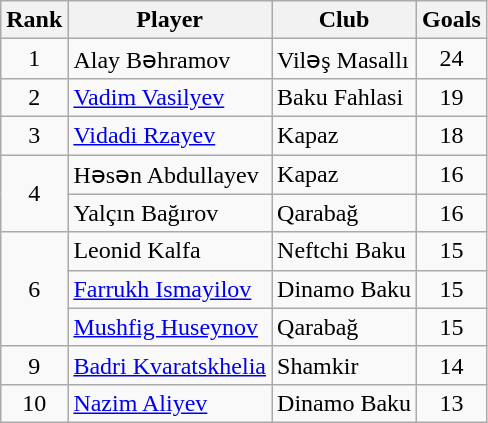<table class="wikitable" style="text-align:center">
<tr>
<th>Rank</th>
<th>Player</th>
<th>Club</th>
<th>Goals</th>
</tr>
<tr>
<td>1</td>
<td align="left"> Alay Bəhramov</td>
<td align="left">Viləş Masallı</td>
<td>24</td>
</tr>
<tr>
<td>2</td>
<td align="left"> <a href='#'>Vadim Vasilyev</a></td>
<td align="left">Baku Fahlasi</td>
<td>19</td>
</tr>
<tr>
<td>3</td>
<td align="left"> <a href='#'>Vidadi Rzayev</a></td>
<td align="left">Kapaz</td>
<td>18</td>
</tr>
<tr>
<td rowspan="2">4</td>
<td align="left"> Həsən Abdullayev</td>
<td align="left">Kapaz</td>
<td>16</td>
</tr>
<tr>
<td align="left"> Yalçın Bağırov</td>
<td align="left">Qarabağ</td>
<td>16</td>
</tr>
<tr>
<td rowspan="3">6</td>
<td align="left"> Leonid Kalfa</td>
<td align="left">Neftchi Baku</td>
<td>15</td>
</tr>
<tr>
<td align="left"> <a href='#'>Farrukh Ismayilov</a></td>
<td align="left">Dinamo Baku</td>
<td>15</td>
</tr>
<tr>
<td align="left"> <a href='#'>Mushfig Huseynov</a></td>
<td align="left">Qarabağ</td>
<td>15</td>
</tr>
<tr>
<td>9</td>
<td align="left"> <a href='#'>Badri Kvaratskhelia</a></td>
<td align="left">Shamkir</td>
<td>14</td>
</tr>
<tr>
<td>10</td>
<td align="left"> <a href='#'>Nazim Aliyev</a></td>
<td align="left">Dinamo Baku</td>
<td>13</td>
</tr>
</table>
